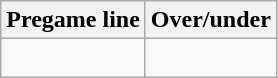<table class="wikitable">
<tr align="center">
<th style=>Pregame line</th>
<th style=>Over/under</th>
</tr>
<tr align="center">
<td> </td>
<td> </td>
</tr>
</table>
